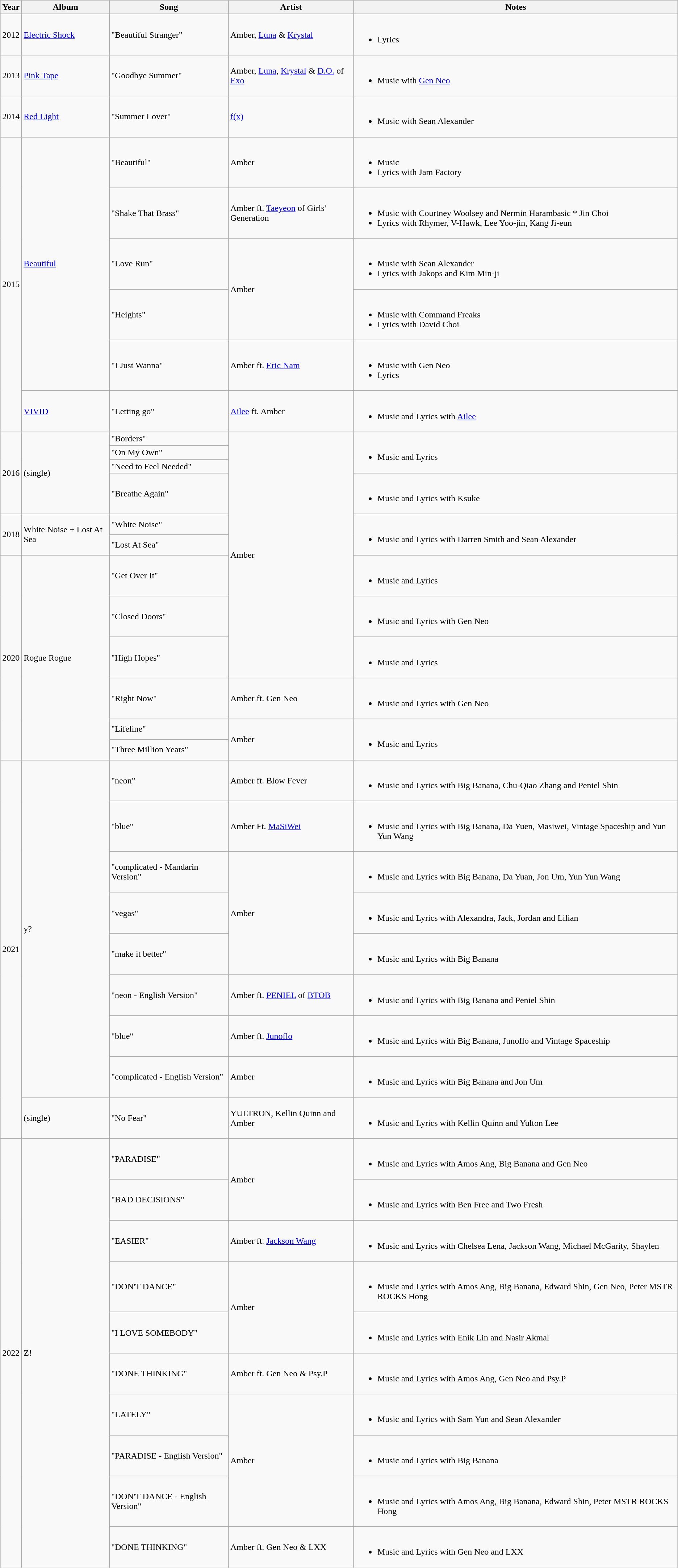<table class="wikitable">
<tr>
<th scope="col">Year</th>
<th>Album</th>
<th>Song</th>
<th scope="col">Artist</th>
<th scope="col">Notes</th>
</tr>
<tr>
<td>2012</td>
<td><a href='#'>Electric Shock</a></td>
<td>"Beautiful Stranger"</td>
<td>Amber, <a href='#'>Luna</a> & <a href='#'>Krystal</a></td>
<td><br><ul><li>Lyrics</li></ul></td>
</tr>
<tr>
<td>2013</td>
<td><a href='#'>Pink Tape</a></td>
<td>"Goodbye Summer"</td>
<td>Amber, <a href='#'>Luna</a>, <a href='#'>Krystal</a> & <a href='#'>D.O.</a> of <a href='#'>Exo</a></td>
<td><br><ul><li>Music with <a href='#'>Gen Neo</a></li></ul></td>
</tr>
<tr>
<td>2014</td>
<td><a href='#'>Red Light</a></td>
<td>"Summer Lover"</td>
<td><a href='#'>f(x)</a></td>
<td><br><ul><li>Music with Sean Alexander</li></ul></td>
</tr>
<tr>
<td rowspan="6">2015</td>
<td rowspan="5"><a href='#'>Beautiful</a></td>
<td>"Beautiful"</td>
<td>Amber</td>
<td><br><ul><li>Music</li><li>Lyrics with Jam Factory</li></ul></td>
</tr>
<tr>
<td>"Shake That Brass"</td>
<td>Amber ft. <a href='#'>Taeyeon</a> of Girls' Generation</td>
<td><br><ul><li>Music with Courtney Woolsey and Nermin Harambasic * Jin Choi</li><li>Lyrics with Rhymer, V-Hawk, Lee Yoo-jin, Kang Ji-eun</li></ul></td>
</tr>
<tr>
<td>"Love Run"</td>
<td rowspan="2">Amber</td>
<td><br><ul><li>Music with Sean Alexander</li><li>Lyrics with Jakops and Kim Min-ji</li></ul></td>
</tr>
<tr>
<td>"Heights"</td>
<td><br><ul><li>Music with Command Freaks</li><li>Lyrics with David Choi</li></ul></td>
</tr>
<tr>
<td>"I Just Wanna"</td>
<td>Amber ft. <a href='#'>Eric Nam</a></td>
<td><br><ul><li>Music with Gen Neo</li><li>Lyrics</li></ul></td>
</tr>
<tr>
<td><a href='#'>VIVID</a></td>
<td>"Letting go"</td>
<td><a href='#'>Ailee</a> ft. Amber</td>
<td><br><ul><li>Music and Lyrics with <a href='#'>Ailee</a></li></ul></td>
</tr>
<tr>
<td rowspan="4">2016</td>
<td rowspan="4">(single)</td>
<td>"Borders"</td>
<td rowspan="9">Amber</td>
<td rowspan="3"><br><ul><li>Music and Lyrics</li></ul></td>
</tr>
<tr>
<td>"On My Own"</td>
</tr>
<tr>
<td>"Need to Feel Needed"</td>
</tr>
<tr>
<td>"Breathe Again"</td>
<td><br><ul><li>Music and Lyrics with Ksuke</li></ul></td>
</tr>
<tr>
<td rowspan="2">2018</td>
<td rowspan="2">White Noise + Lost At Sea</td>
<td>"White Noise"</td>
<td rowspan="2"><br><ul><li>Music and Lyrics with Darren Smith and Sean Alexander</li></ul></td>
</tr>
<tr>
<td>"Lost At Sea"</td>
</tr>
<tr>
<td rowspan="6">2020</td>
<td rowspan="6">Rogue Rogue</td>
<td>"Get Over It"</td>
<td><br><ul><li>Music and Lyrics</li></ul></td>
</tr>
<tr>
<td>"Closed Doors"</td>
<td><br><ul><li>Music and Lyrics with Gen Neo</li></ul></td>
</tr>
<tr>
<td>"High Hopes"</td>
<td><br><ul><li>Music and Lyrics</li></ul></td>
</tr>
<tr>
<td>"Right Now"</td>
<td>Amber ft. Gen Neo</td>
<td><br><ul><li>Music and Lyrics with Gen Neo</li></ul></td>
</tr>
<tr>
<td>"Lifeline"</td>
<td rowspan="2">Amber</td>
<td rowspan="2"><br><ul><li>Music and Lyrics</li></ul></td>
</tr>
<tr>
<td>"Three Million Years"</td>
</tr>
<tr>
<td rowspan="9">2021</td>
<td rowspan="8">y?</td>
<td>"neon"</td>
<td>Amber ft. Blow Fever</td>
<td><br><ul><li>Music and Lyrics with Big Banana, Chu-Qiao Zhang and Peniel Shin</li></ul></td>
</tr>
<tr>
<td>"blue"</td>
<td>Amber Ft. <a href='#'>MaSiWei</a></td>
<td><br><ul><li>Music and Lyrics with Big Banana, Da Yuen, Masiwei, Vintage Spaceship and Yun Yun Wang</li></ul></td>
</tr>
<tr>
<td>"complicated - Mandarin Version"</td>
<td rowspan="3">Amber</td>
<td><br><ul><li>Music and Lyrics with Big Banana, Da Yuan, Jon Um, Yun Yun Wang</li></ul></td>
</tr>
<tr>
<td>"vegas"</td>
<td><br><ul><li>Music and Lyrics with Alexandra, Jack, Jordan and Lilian</li></ul></td>
</tr>
<tr>
<td>"make it better"</td>
<td><br><ul><li>Music and Lyrics with Big Banana</li></ul></td>
</tr>
<tr>
<td>"neon - English Version"</td>
<td>Amber ft. <a href='#'>PENIEL</a> of <a href='#'>BTOB</a></td>
<td><br><ul><li>Music and Lyrics with Big Banana and Peniel Shin</li></ul></td>
</tr>
<tr>
<td>"blue"</td>
<td>Amber ft. <a href='#'>Junoflo</a></td>
<td><br><ul><li>Music and Lyrics with Big Banana, Junoflo and Vintage Spaceship</li></ul></td>
</tr>
<tr>
<td>"complicated - English Version"</td>
<td>Amber</td>
<td><br><ul><li>Music and Lyrics with Big Banana and Jon Um</li></ul></td>
</tr>
<tr>
<td>(single)</td>
<td>"No Fear"</td>
<td>YULTRON, Kellin Quinn and Amber</td>
<td><br><ul><li>Music and Lyrics with Kellin Quinn and Yulton Lee</li></ul></td>
</tr>
<tr>
<td rowspan="10">2022</td>
<td rowspan="10">Z! </td>
<td>"PARADISE"</td>
<td rowspan="2">Amber</td>
<td><br><ul><li>Music and Lyrics with Amos Ang, Big Banana and Gen Neo</li></ul></td>
</tr>
<tr>
<td>"BAD DECISIONS"</td>
<td><br><ul><li>Music and Lyrics with Ben Free and Two Fresh</li></ul></td>
</tr>
<tr>
<td>"EASIER"</td>
<td>Amber ft. <a href='#'>Jackson Wang</a></td>
<td><br><ul><li>Music and Lyrics with Chelsea Lena, Jackson Wang, Michael McGarity, Shaylen</li></ul></td>
</tr>
<tr>
<td>"DON'T DANCE"</td>
<td rowspan="2">Amber</td>
<td><br><ul><li>Music and Lyrics with Amos Ang, Big Banana, Edward Shin, Gen Neo, Peter MSTR ROCKS Hong</li></ul></td>
</tr>
<tr>
<td>"I LOVE SOMEBODY"</td>
<td><br><ul><li>Music and Lyrics with Enik Lin and Nasir Akmal</li></ul></td>
</tr>
<tr>
<td>"DONE THINKING"</td>
<td>Amber ft. Gen Neo & Psy.P</td>
<td><br><ul><li>Music and Lyrics with Amos Ang, Gen Neo and Psy.P</li></ul></td>
</tr>
<tr>
<td>"LATELY"</td>
<td rowspan="3">Amber</td>
<td><br><ul><li>Music and Lyrics with Sam Yun and Sean Alexander</li></ul></td>
</tr>
<tr>
<td>"PARADISE - English Version"</td>
<td><br><ul><li>Music and Lyrics with Big Banana</li></ul></td>
</tr>
<tr>
<td>"DON'T DANCE - English Version"</td>
<td><br><ul><li>Music and Lyrics with Amos Ang, Big Banana, Edward Shin, Peter MSTR ROCKS Hong</li></ul></td>
</tr>
<tr>
<td>"DONE THINKING"</td>
<td>Amber ft. Gen Neo & LXX</td>
<td><br><ul><li>Music and Lyrics with Gen Neo and LXX</li></ul></td>
</tr>
</table>
